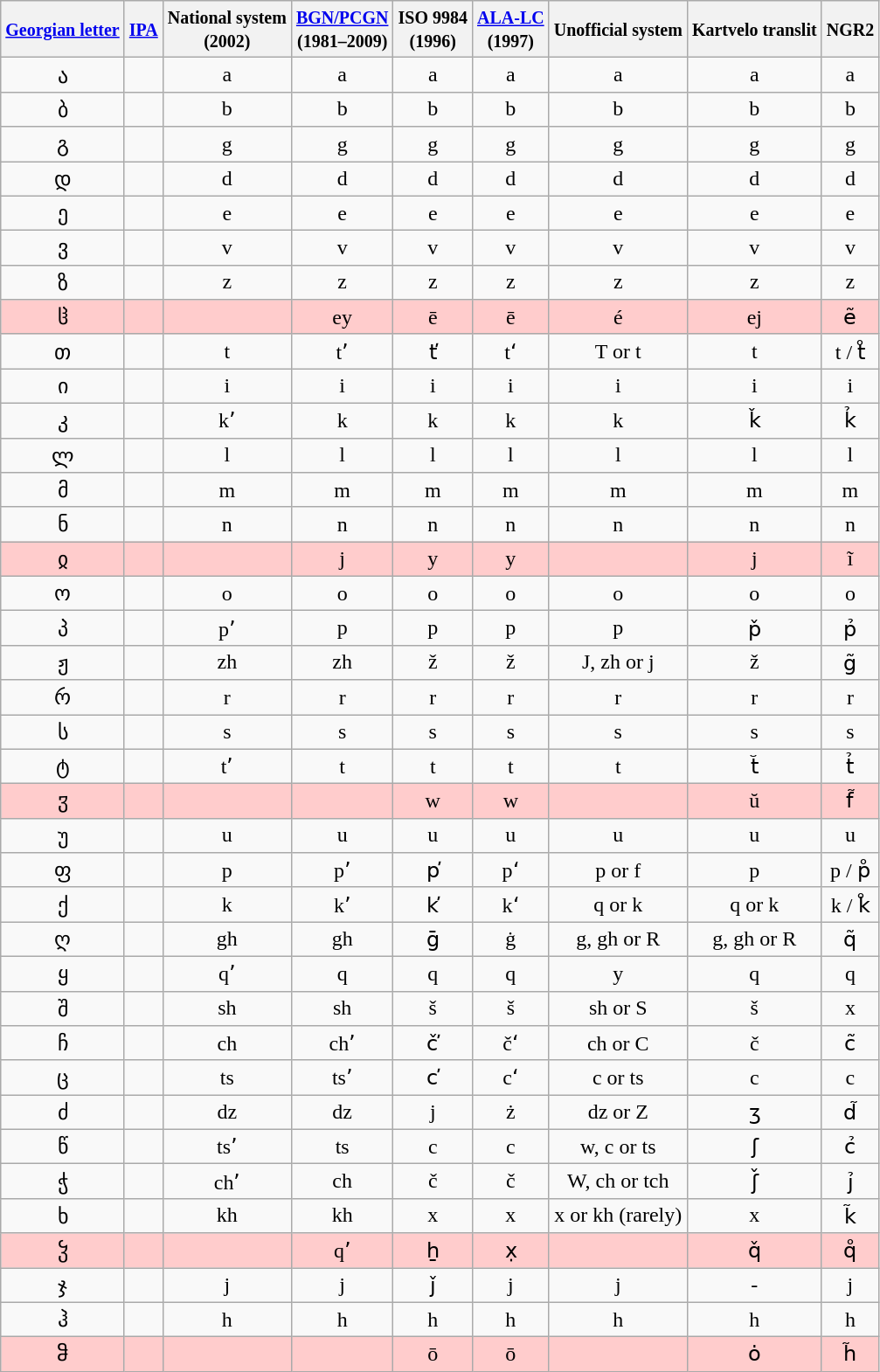<table class="wikitable" style="text-align:center;">
<tr>
<th><small><a href='#'>Georgian letter</a></small></th>
<th><small><a href='#'>IPA</a></small></th>
<th><small>National system<br> (2002)</small></th>
<th><small><a href='#'>BGN/PCGN</a><br> (1981–2009)</small></th>
<th><small>ISO 9984<br> (1996)</small></th>
<th><small><a href='#'>ALA-LC</a><br> (1997)</small></th>
<th><small>Unofficial system</small></th>
<th><small>Kartvelo translit</small></th>
<th><small>NGR2</small></th>
</tr>
<tr>
<td><span>ა</span></td>
<td></td>
<td>a</td>
<td>a</td>
<td>a</td>
<td>a</td>
<td>a</td>
<td>a</td>
<td>a</td>
</tr>
<tr>
<td><span>ბ</span></td>
<td></td>
<td>b</td>
<td>b</td>
<td>b</td>
<td>b</td>
<td>b</td>
<td>b</td>
<td>b</td>
</tr>
<tr>
<td><span>გ</span></td>
<td></td>
<td>g</td>
<td>g</td>
<td>g</td>
<td>g</td>
<td>g</td>
<td>g</td>
<td>g</td>
</tr>
<tr>
<td><span>დ</span></td>
<td></td>
<td>d</td>
<td>d</td>
<td>d</td>
<td>d</td>
<td>d</td>
<td>d</td>
<td>d</td>
</tr>
<tr>
<td><span>ე</span></td>
<td></td>
<td>e</td>
<td>e</td>
<td>e</td>
<td>e</td>
<td>e</td>
<td>e</td>
<td>e</td>
</tr>
<tr>
<td><span>ვ</span></td>
<td></td>
<td>v</td>
<td>v</td>
<td>v</td>
<td>v</td>
<td>v</td>
<td>v</td>
<td>v</td>
</tr>
<tr>
<td><span>ზ</span></td>
<td></td>
<td>z</td>
<td>z</td>
<td>z</td>
<td>z</td>
<td>z</td>
<td>z</td>
<td>z</td>
</tr>
<tr style="background:#FFCCCC">
<td><span>ჱ</span></td>
<td></td>
<td></td>
<td>ey</td>
<td>ē</td>
<td>ē</td>
<td>é</td>
<td>ej</td>
<td>ẽ</td>
</tr>
<tr>
<td><span>თ</span></td>
<td></td>
<td>t</td>
<td>tʼ</td>
<td>t̕</td>
<td>tʻ</td>
<td>T or t</td>
<td>t</td>
<td>t / t̊</td>
</tr>
<tr>
<td><span>ი</span></td>
<td></td>
<td>i</td>
<td>i</td>
<td>i</td>
<td>i</td>
<td>i</td>
<td>i</td>
<td>i</td>
</tr>
<tr>
<td><span>კ</span></td>
<td></td>
<td>kʼ</td>
<td>k</td>
<td>k</td>
<td>k</td>
<td>k</td>
<td>ǩ</td>
<td>k̉</td>
</tr>
<tr>
<td><span>ლ</span></td>
<td></td>
<td>l</td>
<td>l</td>
<td>l</td>
<td>l</td>
<td>l</td>
<td>l</td>
<td>l</td>
</tr>
<tr>
<td><span>მ</span></td>
<td></td>
<td>m</td>
<td>m</td>
<td>m</td>
<td>m</td>
<td>m</td>
<td>m</td>
<td>m</td>
</tr>
<tr>
<td><span>ნ</span></td>
<td></td>
<td>n</td>
<td>n</td>
<td>n</td>
<td>n</td>
<td>n</td>
<td>n</td>
<td>n</td>
</tr>
<tr style="background:#FFCCCC">
<td><span>ჲ</span></td>
<td></td>
<td></td>
<td>j</td>
<td>y</td>
<td>y</td>
<td></td>
<td>j</td>
<td>ĩ</td>
</tr>
<tr>
<td><span>ო</span></td>
<td></td>
<td>o</td>
<td>o</td>
<td>o</td>
<td>o</td>
<td>o</td>
<td>o</td>
<td>o</td>
</tr>
<tr>
<td><span>პ</span></td>
<td></td>
<td>pʼ</td>
<td>p</td>
<td>p</td>
<td>p</td>
<td>p</td>
<td>p̌</td>
<td>p̉</td>
</tr>
<tr>
<td><span>ჟ</span></td>
<td></td>
<td>zh</td>
<td>zh</td>
<td>ž</td>
<td>ž</td>
<td>J, zh or j</td>
<td>ž</td>
<td>g̃</td>
</tr>
<tr>
<td><span>რ</span></td>
<td></td>
<td>r</td>
<td>r</td>
<td>r</td>
<td>r</td>
<td>r</td>
<td>r</td>
<td>r</td>
</tr>
<tr>
<td><span>ს</span></td>
<td></td>
<td>s</td>
<td>s</td>
<td>s</td>
<td>s</td>
<td>s</td>
<td>s</td>
<td>s</td>
</tr>
<tr>
<td><span>ტ</span></td>
<td></td>
<td>tʼ</td>
<td>t</td>
<td>t</td>
<td>t</td>
<td>t</td>
<td>t̆</td>
<td>t̉</td>
</tr>
<tr style="background:#FFCCCC">
<td><span>ჳ</span></td>
<td></td>
<td></td>
<td></td>
<td>w</td>
<td>w</td>
<td></td>
<td>ŭ</td>
<td>f̃</td>
</tr>
<tr>
<td><span>უ</span></td>
<td></td>
<td>u</td>
<td>u</td>
<td>u</td>
<td>u</td>
<td>u</td>
<td>u</td>
<td>u</td>
</tr>
<tr>
<td><span>ფ</span></td>
<td></td>
<td>p</td>
<td>pʼ</td>
<td>p̕</td>
<td>pʻ</td>
<td>p or f</td>
<td>p</td>
<td>p / p̊</td>
</tr>
<tr>
<td><span>ქ</span></td>
<td></td>
<td>k</td>
<td>kʼ</td>
<td>k̕</td>
<td>kʻ</td>
<td>q or k</td>
<td>q or k</td>
<td>k / k̊</td>
</tr>
<tr>
<td><span>ღ</span></td>
<td></td>
<td>gh</td>
<td>gh</td>
<td>ḡ</td>
<td>ġ</td>
<td>g, gh or R</td>
<td>g, gh or R</td>
<td>q̃</td>
</tr>
<tr>
<td><span>ყ</span></td>
<td></td>
<td>qʼ</td>
<td>q</td>
<td>q</td>
<td>q</td>
<td>y</td>
<td>q</td>
<td>q</td>
</tr>
<tr>
<td><span>შ</span></td>
<td></td>
<td>sh</td>
<td>sh</td>
<td>š</td>
<td>š</td>
<td>sh or S</td>
<td>š</td>
<td>x</td>
</tr>
<tr>
<td><span>ჩ</span></td>
<td></td>
<td>ch</td>
<td>chʼ</td>
<td>č̕</td>
<td>čʻ</td>
<td>ch or C</td>
<td>č</td>
<td>c̃</td>
</tr>
<tr>
<td><span>ც</span></td>
<td></td>
<td>ts</td>
<td>tsʼ</td>
<td>c̕</td>
<td>cʻ</td>
<td>c or ts</td>
<td>c</td>
<td>c</td>
</tr>
<tr>
<td><span>ძ</span></td>
<td></td>
<td>dz</td>
<td>dz</td>
<td>j</td>
<td>ż</td>
<td>dz or Z</td>
<td>ʒ</td>
<td>d̃</td>
</tr>
<tr>
<td><span>წ</span></td>
<td></td>
<td>tsʼ</td>
<td>ts</td>
<td>c</td>
<td>c</td>
<td>w, c or ts</td>
<td>ʃ</td>
<td>c̉</td>
</tr>
<tr>
<td><span>ჭ</span></td>
<td></td>
<td>chʼ</td>
<td>ch</td>
<td>č</td>
<td>č</td>
<td>W, ch or tch</td>
<td>ʃ̌</td>
<td>j̉</td>
</tr>
<tr>
<td><span>ხ</span></td>
<td></td>
<td>kh</td>
<td>kh</td>
<td>x</td>
<td>x</td>
<td>x or kh (rarely)</td>
<td>x</td>
<td>k̃</td>
</tr>
<tr style="background:#FFCCCC">
<td><span>ჴ</span></td>
<td></td>
<td></td>
<td>qʼ</td>
<td>ẖ</td>
<td>x̣</td>
<td></td>
<td>q̌</td>
<td>q̊</td>
</tr>
<tr>
<td><span>ჯ</span></td>
<td></td>
<td>j</td>
<td>j</td>
<td>ǰ</td>
<td>j</td>
<td>j</td>
<td ǯ>-</td>
<td>j</td>
</tr>
<tr>
<td><span>ჰ</span></td>
<td></td>
<td>h</td>
<td>h</td>
<td>h</td>
<td>h</td>
<td>h</td>
<td>h</td>
<td>h</td>
</tr>
<tr style="background:#FFCCCC">
<td><span>ჵ</span></td>
<td></td>
<td></td>
<td></td>
<td>ō</td>
<td>ō</td>
<td></td>
<td>ȯ</td>
<td>h̃</td>
</tr>
</table>
